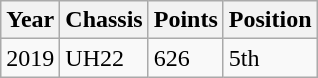<table class="wikitable">
<tr>
<th>Year</th>
<th>Chassis</th>
<th>Points</th>
<th>Position</th>
</tr>
<tr>
<td>2019</td>
<td>UH22</td>
<td>626</td>
<td>5th</td>
</tr>
</table>
